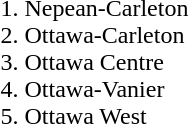<table>
<tr>
<td></td>
<td><br><ol><li>Nepean-Carleton</li><li>Ottawa-Carleton</li><li>Ottawa Centre</li><li>Ottawa-Vanier</li><li>Ottawa West</li></ol></td>
</tr>
</table>
